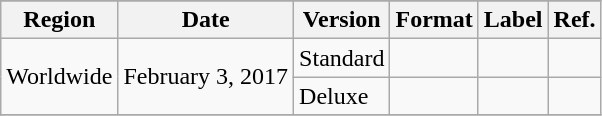<table class="wikitable plainrowheaders">
<tr>
</tr>
<tr>
<th scope="col">Region</th>
<th scope="col">Date</th>
<th scope="col">Version</th>
<th scope="col">Format</th>
<th scope="col">Label</th>
<th scope="col">Ref.</th>
</tr>
<tr>
<td rowspan="2">Worldwide</td>
<td rowspan="2">February 3, 2017</td>
<td>Standard</td>
<td></td>
<td></td>
<td></td>
</tr>
<tr>
<td>Deluxe</td>
<td></td>
<td></td>
<td></td>
</tr>
<tr>
</tr>
</table>
